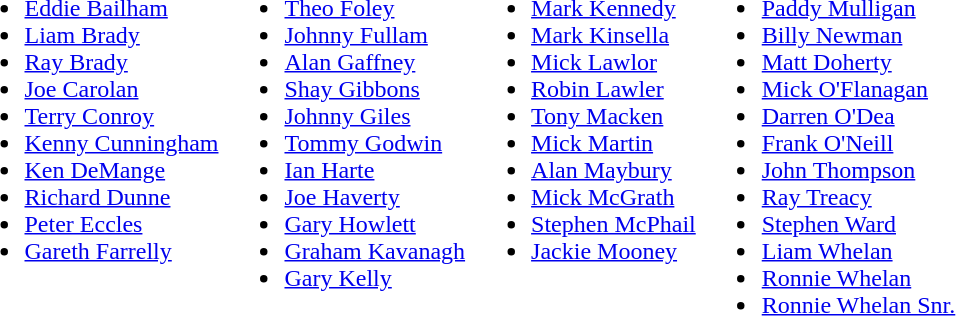<table>
<tr style="vertical-align:top">
<td><br><ul><li> <a href='#'>Eddie Bailham</a></li><li> <a href='#'>Liam Brady</a></li><li> <a href='#'>Ray Brady</a></li><li> <a href='#'>Joe Carolan</a></li><li> <a href='#'>Terry Conroy</a></li><li> <a href='#'>Kenny Cunningham</a></li><li> <a href='#'>Ken DeMange</a></li><li> <a href='#'>Richard Dunne</a></li><li> <a href='#'>Peter Eccles</a></li><li> <a href='#'>Gareth Farrelly</a></li></ul></td>
<td><br><ul><li> <a href='#'>Theo Foley</a></li><li> <a href='#'>Johnny Fullam</a></li><li> <a href='#'>Alan Gaffney</a></li><li> <a href='#'>Shay Gibbons</a></li><li> <a href='#'>Johnny Giles</a></li><li> <a href='#'>Tommy Godwin</a></li><li> <a href='#'>Ian Harte</a></li><li> <a href='#'>Joe Haverty</a></li><li> <a href='#'>Gary Howlett</a></li><li> <a href='#'>Graham Kavanagh</a></li><li> <a href='#'>Gary Kelly</a></li></ul></td>
<td><br><ul><li> <a href='#'>Mark Kennedy</a></li><li> <a href='#'>Mark Kinsella</a></li><li> <a href='#'>Mick Lawlor</a></li><li> <a href='#'>Robin Lawler</a></li><li> <a href='#'>Tony Macken</a></li><li> <a href='#'>Mick Martin</a></li><li> <a href='#'>Alan Maybury</a></li><li> <a href='#'>Mick McGrath</a></li><li> <a href='#'>Stephen McPhail</a></li><li> <a href='#'>Jackie Mooney</a></li></ul></td>
<td><br><ul><li> <a href='#'>Paddy Mulligan</a></li><li> <a href='#'>Billy Newman</a></li><li> <a href='#'>Matt Doherty</a></li><li> <a href='#'>Mick O'Flanagan</a></li><li> <a href='#'>Darren O'Dea</a></li><li> <a href='#'>Frank O'Neill</a></li><li> <a href='#'>John Thompson</a></li><li> <a href='#'>Ray Treacy</a></li><li> <a href='#'>Stephen Ward</a></li><li> <a href='#'>Liam Whelan</a></li><li> <a href='#'>Ronnie Whelan</a></li><li> <a href='#'>Ronnie Whelan Snr.</a></li></ul></td>
</tr>
</table>
